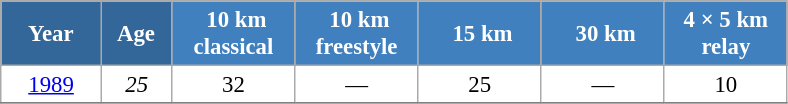<table class="wikitable" style="font-size:95%; text-align:center; border:grey solid 1px; border-collapse:collapse; background:#ffffff;">
<tr>
<th style="background-color:#369; color:white; width:60px;"> Year </th>
<th style="background-color:#369; color:white; width:40px;"> Age </th>
<th style="background-color:#4180be; color:white; width:75px;"> 10 km<br> classical </th>
<th style="background-color:#4180be; color:white; width:75px;"> 10 km<br> freestyle </th>
<th style="background-color:#4180be; color:white; width:75px;"> 15 km</th>
<th style="background-color:#4180be; color:white; width:75px;"> 30 km</th>
<th style="background-color:#4180be; color:white; width:75px;"> 4 × 5 km <br> relay </th>
</tr>
<tr>
<td><a href='#'>1989</a></td>
<td><em>25</em></td>
<td>32</td>
<td>—</td>
<td>25</td>
<td>—</td>
<td>10</td>
</tr>
<tr>
</tr>
</table>
